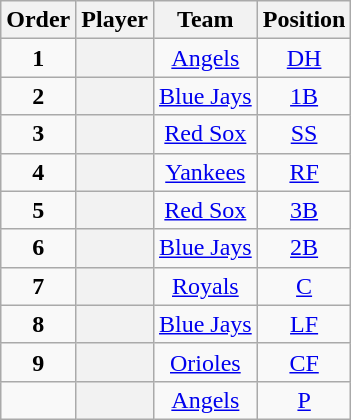<table class="wikitable sortable plainrowheaders" style="text-align:center;">
<tr>
<th scope="col">Order</th>
<th scope="col">Player</th>
<th scope="col">Team</th>
<th scope="col">Position</th>
</tr>
<tr>
<td><strong>1</strong></td>
<th scope="row" style="text-align:center"></th>
<td><a href='#'>Angels</a></td>
<td><a href='#'>DH</a></td>
</tr>
<tr>
<td><strong>2</strong></td>
<th scope="row" style="text-align:center"></th>
<td><a href='#'>Blue Jays</a></td>
<td><a href='#'>1B</a></td>
</tr>
<tr>
<td><strong>3</strong></td>
<th scope="row" style="text-align:center"></th>
<td><a href='#'>Red Sox</a></td>
<td><a href='#'>SS</a></td>
</tr>
<tr>
<td><strong>4</strong></td>
<th scope="row" style="text-align:center"></th>
<td><a href='#'>Yankees</a></td>
<td><a href='#'>RF</a></td>
</tr>
<tr>
<td><strong>5</strong></td>
<th scope="row" style="text-align:center"></th>
<td><a href='#'>Red Sox</a></td>
<td><a href='#'>3B</a></td>
</tr>
<tr>
<td><strong>6</strong></td>
<th scope="row" style="text-align:center"></th>
<td><a href='#'>Blue Jays</a></td>
<td><a href='#'>2B</a></td>
</tr>
<tr>
<td><strong>7</strong></td>
<th scope="row" style="text-align:center"></th>
<td><a href='#'>Royals</a></td>
<td><a href='#'>C</a></td>
</tr>
<tr>
<td><strong>8</strong></td>
<th scope="row" style="text-align:center"></th>
<td><a href='#'>Blue Jays</a></td>
<td><a href='#'>LF</a></td>
</tr>
<tr>
<td><strong>9</strong></td>
<th scope="row" style="text-align:center"></th>
<td><a href='#'>Orioles</a></td>
<td><a href='#'>CF</a></td>
</tr>
<tr>
<td></td>
<th scope="row" style="text-align:center"></th>
<td><a href='#'>Angels</a></td>
<td><a href='#'>P</a></td>
</tr>
</table>
